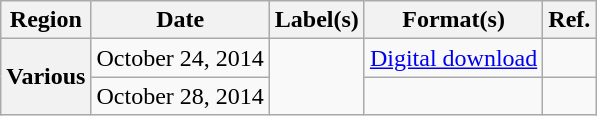<table class="wikitable plainrowheaders">
<tr>
<th scope="col">Region</th>
<th scope="col">Date</th>
<th scope="col">Label(s)</th>
<th scope="col">Format(s)</th>
<th scope="col">Ref.</th>
</tr>
<tr>
<th scope="row" rowspan="2">Various</th>
<td>October 24, 2014</td>
<td rowspan="2"></td>
<td><a href='#'>Digital download</a></td>
<td></td>
</tr>
<tr>
<td>October 28, 2014</td>
<td></td>
<td></td>
</tr>
</table>
